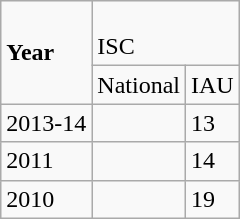<table class="wikitable sortable">
<tr>
<td rowspan="2"><strong>Year</strong></td>
<td colspan="2"><br>ISC</td>
</tr>
<tr>
<td>National</td>
<td>IAU</td>
</tr>
<tr>
<td>2013-14</td>
<td></td>
<td>13</td>
</tr>
<tr>
<td>2011</td>
<td></td>
<td>14</td>
</tr>
<tr>
<td>2010</td>
<td></td>
<td>19</td>
</tr>
</table>
